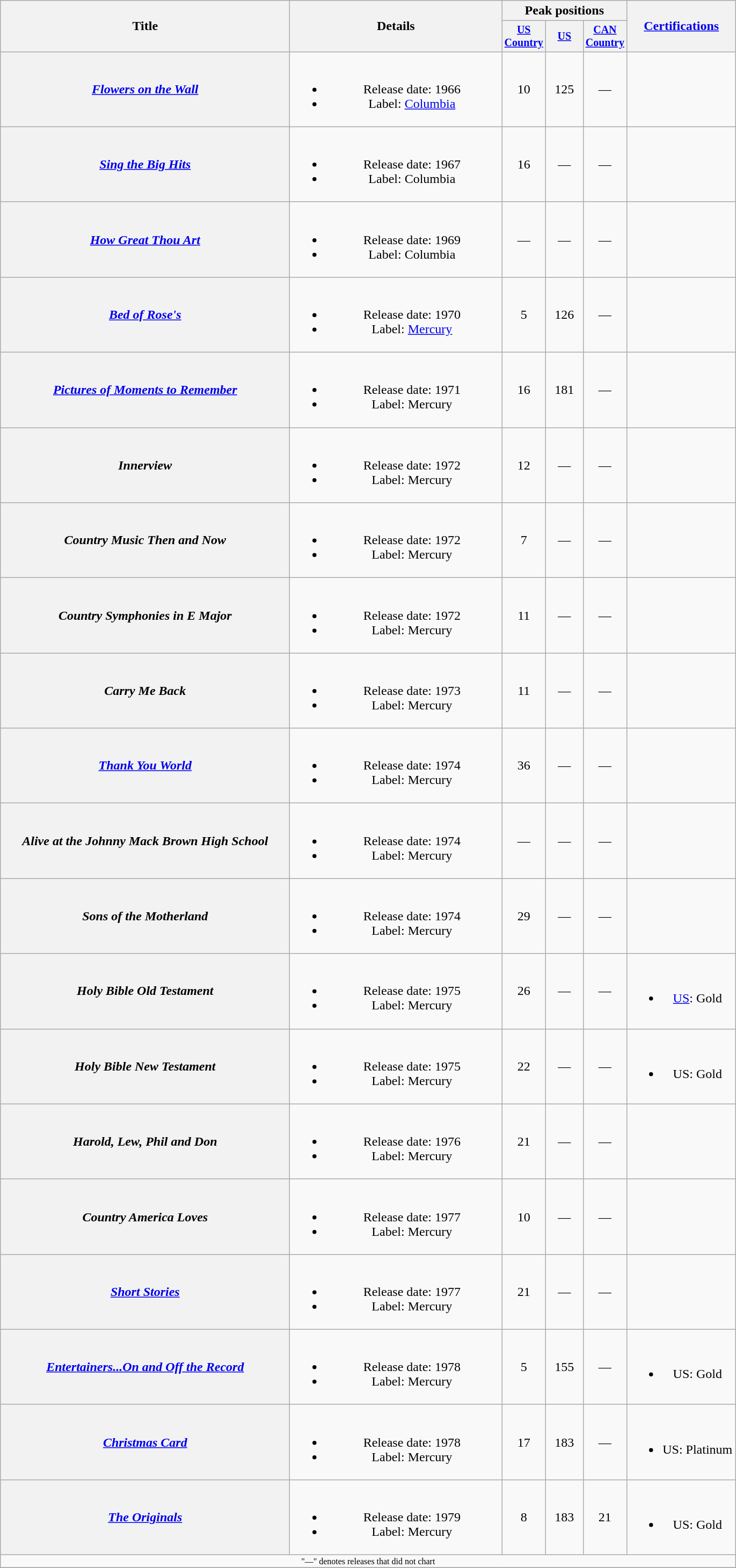<table class="wikitable plainrowheaders" style="text-align:center;">
<tr>
<th rowspan="2" style="width:22em;">Title</th>
<th rowspan="2" style="width:16em;">Details</th>
<th colspan="3">Peak positions</th>
<th rowspan="2" style="width:8em;"><a href='#'>Certifications</a></th>
</tr>
<tr style="font-size:smaller;">
<th width="40"><a href='#'>US Country</a><br></th>
<th width="40"><a href='#'>US</a><br></th>
<th width="40"><a href='#'>CAN Country</a><br></th>
</tr>
<tr>
<th scope="row"><em><a href='#'>Flowers on the Wall</a></em></th>
<td><br><ul><li>Release date: 1966</li><li>Label: <a href='#'>Columbia</a></li></ul></td>
<td>10</td>
<td>125</td>
<td>—</td>
<td></td>
</tr>
<tr>
<th scope="row"><em><a href='#'>Sing the Big Hits</a></em></th>
<td><br><ul><li>Release date: 1967</li><li>Label: Columbia</li></ul></td>
<td>16</td>
<td>—</td>
<td>—</td>
<td></td>
</tr>
<tr>
<th scope="row"><em><a href='#'>How Great Thou Art</a></em></th>
<td><br><ul><li>Release date: 1969</li><li>Label: Columbia</li></ul></td>
<td>—</td>
<td>—</td>
<td>—</td>
<td></td>
</tr>
<tr>
<th scope="row"><em><a href='#'>Bed of Rose's</a></em></th>
<td><br><ul><li>Release date: 1970</li><li>Label: <a href='#'>Mercury</a></li></ul></td>
<td>5</td>
<td>126</td>
<td>—</td>
<td></td>
</tr>
<tr>
<th scope="row"><em><a href='#'>Pictures of Moments to Remember</a></em></th>
<td><br><ul><li>Release date: 1971</li><li>Label: Mercury</li></ul></td>
<td>16</td>
<td>181</td>
<td>—</td>
<td></td>
</tr>
<tr>
<th scope="row"><em>Innerview</em></th>
<td><br><ul><li>Release date: 1972</li><li>Label: Mercury</li></ul></td>
<td>12</td>
<td>—</td>
<td>—</td>
<td></td>
</tr>
<tr>
<th scope="row"><em>Country Music Then and Now</em></th>
<td><br><ul><li>Release date: 1972</li><li>Label: Mercury</li></ul></td>
<td>7</td>
<td>—</td>
<td>—</td>
<td></td>
</tr>
<tr>
<th scope="row"><em>Country Symphonies in E Major</em></th>
<td><br><ul><li>Release date: 1972</li><li>Label: Mercury</li></ul></td>
<td>11</td>
<td>—</td>
<td>—</td>
<td></td>
</tr>
<tr>
<th scope="row"><em>Carry Me Back</em></th>
<td><br><ul><li>Release date: 1973</li><li>Label: Mercury</li></ul></td>
<td>11</td>
<td>—</td>
<td>—</td>
<td></td>
</tr>
<tr>
<th scope="row"><em><a href='#'>Thank You World</a></em></th>
<td><br><ul><li>Release date: 1974</li><li>Label: Mercury</li></ul></td>
<td>36</td>
<td>—</td>
<td>—</td>
<td></td>
</tr>
<tr>
<th scope="row"><em>Alive at the Johnny Mack Brown High School</em><br></th>
<td><br><ul><li>Release date: 1974</li><li>Label: Mercury</li></ul></td>
<td>—</td>
<td>—</td>
<td>—</td>
<td></td>
</tr>
<tr>
<th scope="row"><em>Sons of the Motherland</em></th>
<td><br><ul><li>Release date: 1974</li><li>Label: Mercury</li></ul></td>
<td>29</td>
<td>—</td>
<td>—</td>
<td></td>
</tr>
<tr>
<th scope="row"><em>Holy Bible Old Testament</em></th>
<td><br><ul><li>Release date: 1975</li><li>Label: Mercury</li></ul></td>
<td>26</td>
<td>—</td>
<td>—</td>
<td><br><ul><li><a href='#'>US</a>: Gold</li></ul></td>
</tr>
<tr>
<th scope="row"><em>Holy Bible New Testament</em></th>
<td><br><ul><li>Release date: 1975</li><li>Label: Mercury</li></ul></td>
<td>22</td>
<td>—</td>
<td>—</td>
<td><br><ul><li>US: Gold</li></ul></td>
</tr>
<tr>
<th scope="row"><em>Harold, Lew, Phil and Don</em></th>
<td><br><ul><li>Release date: 1976</li><li>Label: Mercury</li></ul></td>
<td>21</td>
<td>—</td>
<td>—</td>
<td></td>
</tr>
<tr>
<th scope="row"><em>Country America Loves</em></th>
<td><br><ul><li>Release date: 1977</li><li>Label: Mercury</li></ul></td>
<td>10</td>
<td>—</td>
<td>—</td>
<td></td>
</tr>
<tr>
<th scope="row"><em><a href='#'>Short Stories</a></em></th>
<td><br><ul><li>Release date: 1977</li><li>Label: Mercury</li></ul></td>
<td>21</td>
<td>—</td>
<td>—</td>
<td></td>
</tr>
<tr>
<th scope="row"><em><a href='#'>Entertainers...On and Off the Record</a></em></th>
<td><br><ul><li>Release date: 1978</li><li>Label: Mercury</li></ul></td>
<td>5</td>
<td>155</td>
<td>—</td>
<td><br><ul><li>US: Gold</li></ul></td>
</tr>
<tr>
<th scope="row"><em><a href='#'>Christmas Card</a></em></th>
<td><br><ul><li>Release date: 1978</li><li>Label: Mercury</li></ul></td>
<td>17</td>
<td>183</td>
<td>—</td>
<td><br><ul><li>US: Platinum</li></ul></td>
</tr>
<tr>
<th scope="row"><em><a href='#'>The Originals</a></em></th>
<td><br><ul><li>Release date: 1979</li><li>Label: Mercury</li></ul></td>
<td>8</td>
<td>183</td>
<td>21</td>
<td><br><ul><li>US: Gold</li></ul></td>
</tr>
<tr>
<td colspan="6" style="font-size:8pt">"—" denotes releases that did not chart</td>
</tr>
<tr>
</tr>
</table>
